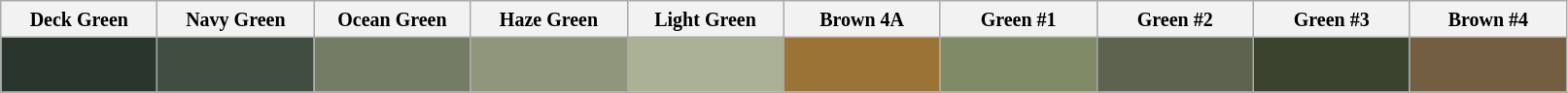<table class="wikitable">
<tr>
<th><small>Deck Green</small></th>
<th><small>Navy Green</small></th>
<th><small>Ocean Green</small></th>
<th><small>Haze Green</small></th>
<th><small>Light Green</small></th>
<th><small>Brown 4A</small></th>
<th><small>Green #1</small></th>
<th><small>Green #2</small></th>
<th><small>Green #3</small></th>
<th><small>Brown #4</small></th>
</tr>
<tr style="height:30px;">
<td Style="height:30px; width:100px; background:#2A352D;"></td>
<td Style="height:30px; width:100px; background:#404D40;"></td>
<td Style="height:30px; width:100px; background:#757c66;"></td>
<td Style="height:30px; width:100px; background:#8f967c;"></td>
<td Style="height:30px; width:100px; background:#AAB194;"></td>
<td Style="height:30px; width:100px; background:#9C7337;"></td>
<td Style="height:30px; width:100px; background:#808a67;"></td>
<td Style="height:30px; width:100px; background:#5d634f;"></td>
<td Style="height:30px; width:100px; background:#3b422e;"></td>
<td Style="height:30px; width:100px; background:#735e41;"></td>
</tr>
</table>
